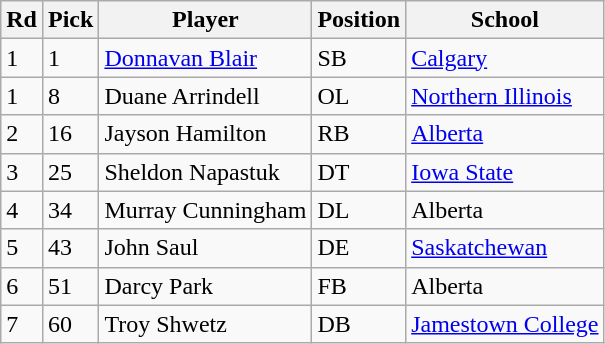<table class="wikitable sortable">
<tr>
<th>Rd</th>
<th>Pick</th>
<th>Player</th>
<th>Position</th>
<th>School</th>
</tr>
<tr>
<td>1</td>
<td>1</td>
<td><a href='#'>Donnavan Blair</a></td>
<td>SB</td>
<td><a href='#'>Calgary</a></td>
</tr>
<tr>
<td>1</td>
<td>8</td>
<td>Duane Arrindell</td>
<td>OL</td>
<td><a href='#'>Northern Illinois</a></td>
</tr>
<tr>
<td>2</td>
<td>16</td>
<td>Jayson Hamilton</td>
<td>RB</td>
<td><a href='#'>Alberta</a></td>
</tr>
<tr>
<td>3</td>
<td>25</td>
<td>Sheldon Napastuk</td>
<td>DT</td>
<td><a href='#'>Iowa State</a></td>
</tr>
<tr>
<td>4</td>
<td>34</td>
<td>Murray Cunningham</td>
<td>DL</td>
<td>Alberta</td>
</tr>
<tr>
<td>5</td>
<td>43</td>
<td>John Saul</td>
<td>DE</td>
<td><a href='#'>Saskatchewan</a></td>
</tr>
<tr>
<td>6</td>
<td>51</td>
<td>Darcy Park</td>
<td>FB</td>
<td>Alberta</td>
</tr>
<tr>
<td>7</td>
<td>60</td>
<td>Troy Shwetz</td>
<td>DB</td>
<td><a href='#'>Jamestown College</a></td>
</tr>
</table>
